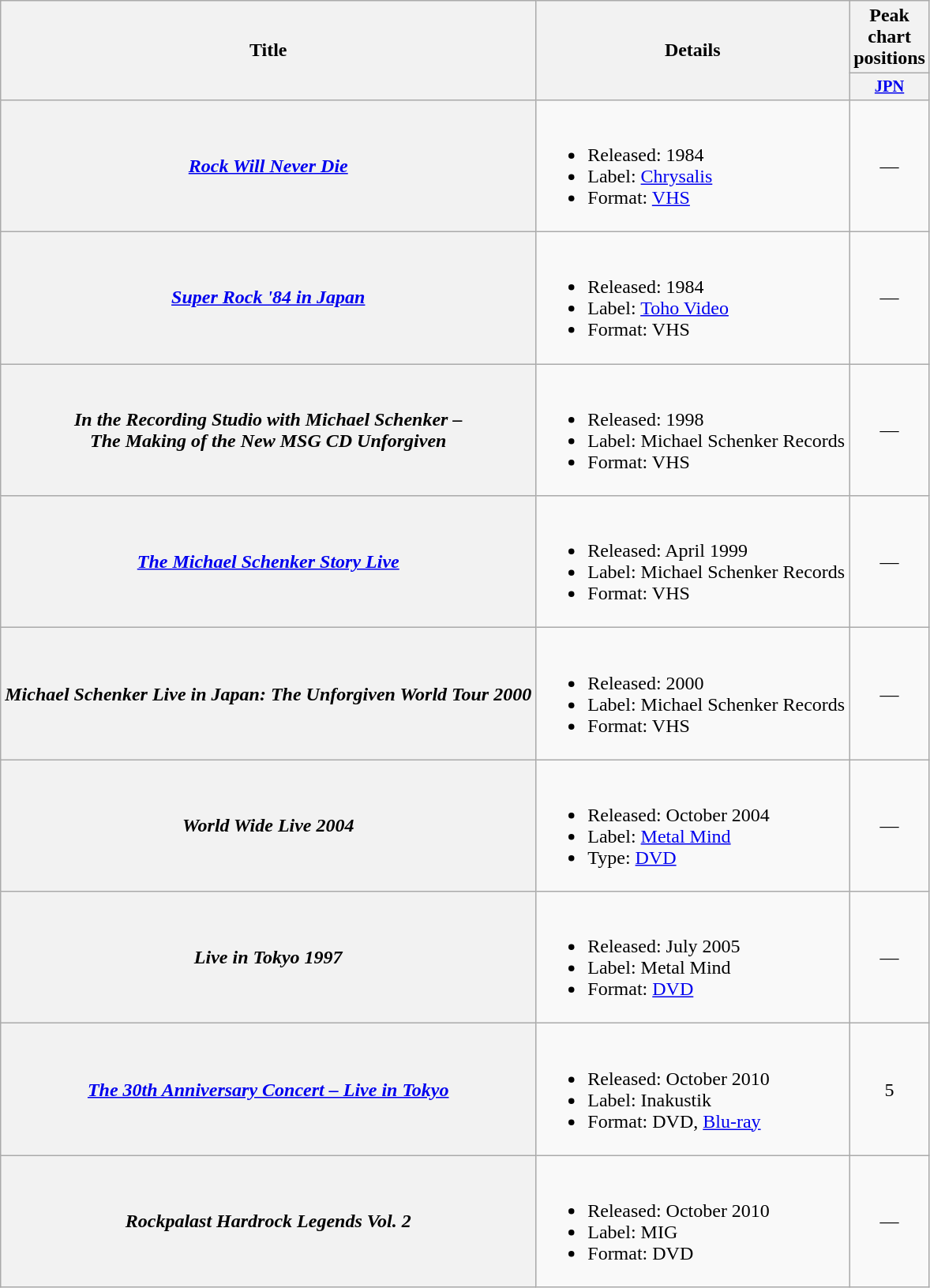<table class="wikitable plainrowheaders">
<tr>
<th rowspan="2">Title</th>
<th rowspan="2">Details</th>
<th colspan="1">Peak chart positions</th>
</tr>
<tr>
<th style="width:4em;font-size:85%"><a href='#'>JPN</a><br></th>
</tr>
<tr>
<th scope="row"><em><a href='#'>Rock Will Never Die</a></em></th>
<td><br><ul><li>Released: 1984</li><li>Label: <a href='#'>Chrysalis</a></li><li>Format: <a href='#'>VHS</a></li></ul></td>
<td align="center">—</td>
</tr>
<tr>
<th scope="row"><em><a href='#'>Super Rock '84 in Japan</a></em></th>
<td><br><ul><li>Released: 1984</li><li>Label: <a href='#'>Toho Video</a></li><li>Format: VHS</li></ul></td>
<td align="center">—</td>
</tr>
<tr>
<th scope="row"><em>In the Recording Studio with Michael Schenker –<br>The Making of the New MSG CD Unforgiven</em></th>
<td><br><ul><li>Released: 1998</li><li>Label: Michael Schenker Records</li><li>Format: VHS</li></ul></td>
<td align="center">—</td>
</tr>
<tr>
<th scope="row"><em><a href='#'>The Michael Schenker Story Live</a></em></th>
<td><br><ul><li>Released: April 1999</li><li>Label: Michael Schenker Records</li><li>Format: VHS</li></ul></td>
<td align="center">—</td>
</tr>
<tr>
<th scope="row"><em>Michael Schenker Live in Japan: The Unforgiven World Tour 2000</em></th>
<td><br><ul><li>Released: 2000</li><li>Label: Michael Schenker Records</li><li>Format: VHS</li></ul></td>
<td align="center">—</td>
</tr>
<tr>
<th scope="row"><em>World Wide Live 2004</em></th>
<td><br><ul><li>Released: October 2004</li><li>Label: <a href='#'>Metal Mind</a></li><li>Type: <a href='#'>DVD</a></li></ul></td>
<td align="center">—</td>
</tr>
<tr>
<th scope="row"><em>Live in Tokyo 1997</em></th>
<td><br><ul><li>Released: July 2005</li><li>Label: Metal Mind</li><li>Format: <a href='#'>DVD</a></li></ul></td>
<td align="center">—</td>
</tr>
<tr>
<th scope="row"><em><a href='#'>The 30th Anniversary Concert – Live in Tokyo</a></em></th>
<td><br><ul><li>Released: October 2010</li><li>Label: Inakustik</li><li>Format: DVD, <a href='#'>Blu-ray</a></li></ul></td>
<td align="center">5</td>
</tr>
<tr>
<th scope="row"><em>Rockpalast Hardrock Legends Vol. 2</em></th>
<td><br><ul><li>Released: October 2010</li><li>Label: MIG</li><li>Format: DVD</li></ul></td>
<td align="center">—</td>
</tr>
</table>
